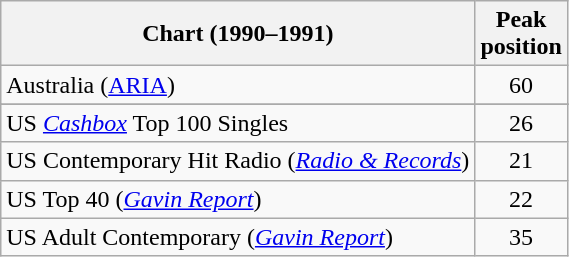<table class="wikitable plainrowheaders sortable">
<tr>
<th scope="col">Chart (1990–1991)</th>
<th scope="col">Peak<br>position</th>
</tr>
<tr>
<td>Australia (<a href='#'>ARIA</a>)</td>
<td style="text-align:center;">60</td>
</tr>
<tr>
</tr>
<tr>
</tr>
<tr>
</tr>
<tr>
</tr>
<tr>
</tr>
<tr>
<td>US <em><a href='#'>Cashbox</a></em> Top 100 Singles</td>
<td style="text-align:center;">26</td>
</tr>
<tr>
<td>US Contemporary Hit Radio (<em><a href='#'>Radio & Records</a></em>)</td>
<td align="center">21</td>
</tr>
<tr>
<td>US Top 40 (<em><a href='#'>Gavin Report</a></em>)</td>
<td align="center">22</td>
</tr>
<tr>
<td>US Adult Contemporary (<em><a href='#'>Gavin Report</a></em>)</td>
<td align="center">35</td>
</tr>
</table>
